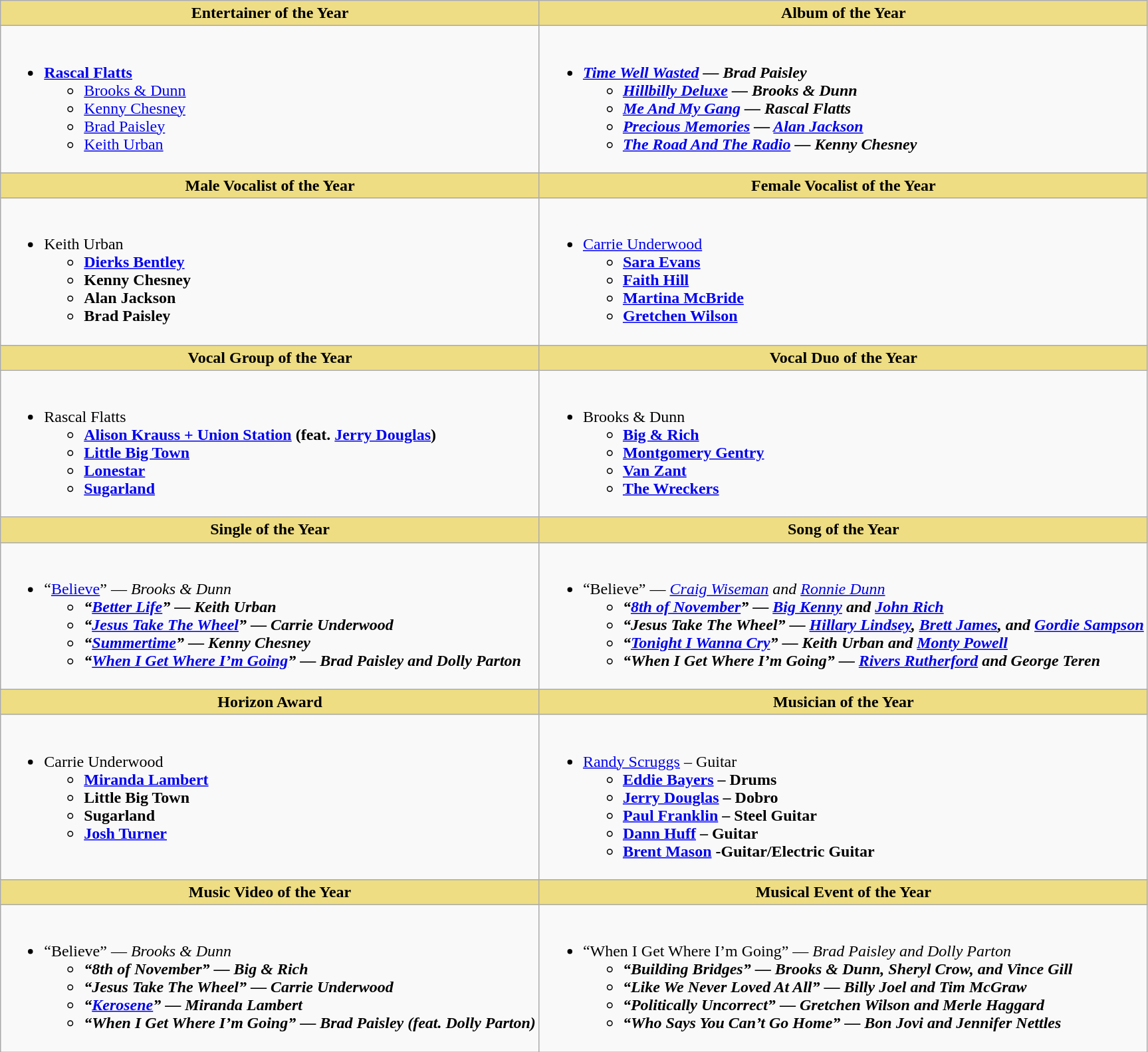<table class="wikitable">
<tr>
<th style="background:#EEDD85; width=50%">Entertainer of the Year</th>
<th style="background:#EEDD85; width=50%">Album of the Year</th>
</tr>
<tr>
<td valign="top"><br><ul><li><strong><a href='#'>Rascal Flatts</a></strong><ul><li><a href='#'>Brooks & Dunn</a></li><li><a href='#'>Kenny Chesney</a></li><li><a href='#'>Brad Paisley</a></li><li><a href='#'>Keith Urban</a></li></ul></li></ul></td>
<td valign="top"><br><ul><li><strong><em><a href='#'>Time Well Wasted</a><em> </em>—<em> Brad Paisley<strong><ul><li></em><a href='#'>Hillbilly Deluxe</a><em> </em>—<em> Brooks & Dunn</li><li></em><a href='#'>Me And My Gang</a><em> </em>—<em> Rascal Flatts</li><li></em><a href='#'>Precious Memories</a><em> </em>—<em> <a href='#'>Alan Jackson</a></li><li></em><a href='#'>The Road And The Radio</a><em> </em>—<em> Kenny Chesney</li></ul></li></ul></td>
</tr>
<tr>
<th style="background:#EEDD82; width=50%">Male Vocalist of the Year</th>
<th style="background:#EEDD82; width=50%">Female Vocalist of the Year</th>
</tr>
<tr>
<td valign="top"><br><ul><li></strong>Keith Urban<strong><ul><li><a href='#'>Dierks Bentley</a></li><li>Kenny Chesney</li><li>Alan Jackson</li><li>Brad Paisley</li></ul></li></ul></td>
<td valign="top"><br><ul><li></strong><a href='#'>Carrie Underwood</a><strong><ul><li><a href='#'>Sara Evans</a></li><li><a href='#'>Faith Hill</a></li><li><a href='#'>Martina McBride</a></li><li><a href='#'>Gretchen Wilson</a></li></ul></li></ul></td>
</tr>
<tr>
<th style="background:#EEDD82; width=50%">Vocal Group of the Year</th>
<th style="background:#EEDD82; width=50%">Vocal Duo of the Year</th>
</tr>
<tr>
<td valign="top"><br><ul><li></strong>Rascal Flatts<strong><ul><li><a href='#'>Alison Krauss + Union Station</a> (feat. <a href='#'>Jerry Douglas</a>)</li><li><a href='#'>Little Big Town</a></li><li><a href='#'>Lonestar</a></li><li><a href='#'>Sugarland</a></li></ul></li></ul></td>
<td valign="top"><br><ul><li></strong>Brooks & Dunn<strong><ul><li><a href='#'>Big & Rich</a></li><li><a href='#'>Montgomery Gentry</a></li><li><a href='#'>Van Zant</a></li><li><a href='#'>The Wreckers</a></li></ul></li></ul></td>
</tr>
<tr>
<th style="background:#EEDD82; width=50%">Single of the Year</th>
<th style="background:#EEDD82; width=50%">Song of the Year</th>
</tr>
<tr>
<td valign="top"><br><ul><li></strong>“<a href='#'>Believe</a>” </em>—<em> Brooks & Dunn<strong><ul><li>“<a href='#'>Better Life</a>” </em>—<em> Keith Urban</li><li>“<a href='#'>Jesus Take The Wheel</a>” </em>—<em> Carrie Underwood</li><li>“<a href='#'>Summertime</a>” </em>—<em> Kenny Chesney</li><li>“<a href='#'>When I Get Where I’m Going</a>” </em>—<em> Brad Paisley and Dolly Parton</li></ul></li></ul></td>
<td valign="top"><br><ul><li></strong>“Believe” </em>—<em> <a href='#'>Craig Wiseman</a> and <a href='#'>Ronnie Dunn</a><strong><ul><li>“<a href='#'>8th of November</a>” </em>—<em> <a href='#'>Big Kenny</a> and <a href='#'>John Rich</a></li><li>“Jesus Take The Wheel” </em>—<em> <a href='#'>Hillary Lindsey</a>, <a href='#'>Brett James</a>, and <a href='#'>Gordie Sampson</a></li><li>“<a href='#'>Tonight I Wanna Cry</a>” </em>—<em> Keith Urban and <a href='#'>Monty Powell</a></li><li>“When I Get Where I’m Going” </em>—<em> <a href='#'>Rivers Rutherford</a> and George Teren</li></ul></li></ul></td>
</tr>
<tr>
<th style="background:#EEDD82; width=50%">Horizon Award</th>
<th style="background:#EEDD82; width=50%">Musician of the Year</th>
</tr>
<tr>
<td valign="top"><br><ul><li></strong>Carrie Underwood<strong><ul><li><a href='#'>Miranda Lambert</a></li><li>Little Big Town</li><li>Sugarland</li><li><a href='#'>Josh Turner</a></li></ul></li></ul></td>
<td valign="top"><br><ul><li></strong><a href='#'>Randy Scruggs</a> – Guitar<strong><ul><li><a href='#'>Eddie Bayers</a> – Drums</li><li><a href='#'>Jerry Douglas</a> – Dobro</li><li><a href='#'>Paul Franklin</a> – Steel Guitar</li><li><a href='#'>Dann Huff</a> – Guitar</li><li><a href='#'>Brent Mason</a> -Guitar/Electric Guitar</li></ul></li></ul></td>
</tr>
<tr>
<th style="background:#EEDD82; width=50%">Music Video of the Year</th>
<th style="background:#EEDD82; width=50%">Musical Event of the Year</th>
</tr>
<tr>
<td valign="top"><br><ul><li></strong>“Believe” </em>—<em> Brooks & Dunn<strong><ul><li>“8th of November” </em>—<em> Big & Rich</li><li>“Jesus Take The Wheel” </em>—<em> Carrie Underwood</li><li>“<a href='#'>Kerosene</a>” </em>—<em> Miranda Lambert</li><li>“When I Get Where I’m Going” </em>—<em> Brad Paisley (feat. Dolly Parton)</li></ul></li></ul></td>
<td valign="top"><br><ul><li>“</strong>When I Get Where I’m Going” </em>—<em> Brad Paisley and Dolly Parton<strong><ul><li>“Building Bridges” </em>—<em> Brooks & Dunn, Sheryl Crow, and Vince Gill</li><li>“Like We Never Loved At All” </em>—<em> Billy Joel and Tim McGraw</li><li>“Politically Uncorrect” </em>—<em> Gretchen Wilson and Merle Haggard</li><li>“Who Says You Can’t Go Home” </em>—<em> Bon Jovi and Jennifer Nettles</li></ul></li></ul></td>
</tr>
</table>
